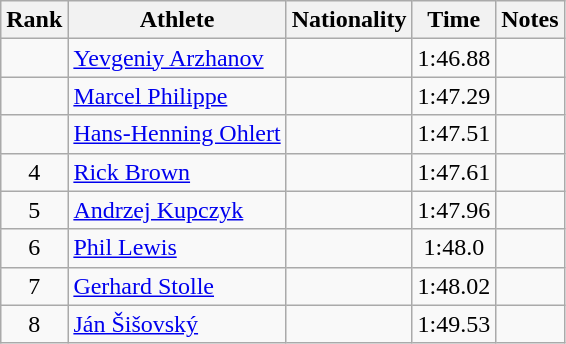<table class="wikitable sortable" style="text-align:center">
<tr>
<th>Rank</th>
<th>Athlete</th>
<th>Nationality</th>
<th>Time</th>
<th>Notes</th>
</tr>
<tr>
<td></td>
<td align=left><a href='#'>Yevgeniy Arzhanov</a></td>
<td align=left></td>
<td>1:46.88</td>
<td></td>
</tr>
<tr>
<td></td>
<td align=left><a href='#'>Marcel Philippe</a></td>
<td align=left></td>
<td>1:47.29</td>
<td></td>
</tr>
<tr>
<td></td>
<td align=left><a href='#'>Hans-Henning Ohlert</a></td>
<td align=left></td>
<td>1:47.51</td>
<td></td>
</tr>
<tr>
<td>4</td>
<td align=left><a href='#'>Rick Brown</a></td>
<td align=left></td>
<td>1:47.61</td>
<td></td>
</tr>
<tr>
<td>5</td>
<td align=left><a href='#'>Andrzej Kupczyk</a></td>
<td align=left></td>
<td>1:47.96</td>
<td></td>
</tr>
<tr>
<td>6</td>
<td align=left><a href='#'>Phil Lewis</a></td>
<td align=left></td>
<td>1:48.0</td>
<td></td>
</tr>
<tr>
<td>7</td>
<td align=left><a href='#'>Gerhard Stolle</a></td>
<td align=left></td>
<td>1:48.02</td>
<td></td>
</tr>
<tr>
<td>8</td>
<td align=left><a href='#'>Ján Šišovský</a></td>
<td align=left></td>
<td>1:49.53</td>
<td></td>
</tr>
</table>
